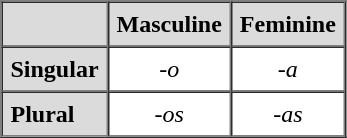<table cellPadding=5 cellSpacing=0 border=1>
<tr>
<th BGCOLOR="#DBDBDB"></th>
<th BGCOLOR="#DBDBDB">Masculine</th>
<th BGCOLOR="#DBDBDB">Feminine</th>
</tr>
<tr>
<td BGCOLOR="#DBDBDB"><strong>Singular</strong></td>
<td align="center" valign="top"><em>-o</em></td>
<td align="center" valign="top"><em>-a</em></td>
</tr>
<tr>
<td BGCOLOR="#DBDBDB"><strong>Plural</strong></td>
<td align="center" valign="top"><em>-os</em></td>
<td align="center" valign="top"><em>-as</em></td>
</tr>
</table>
